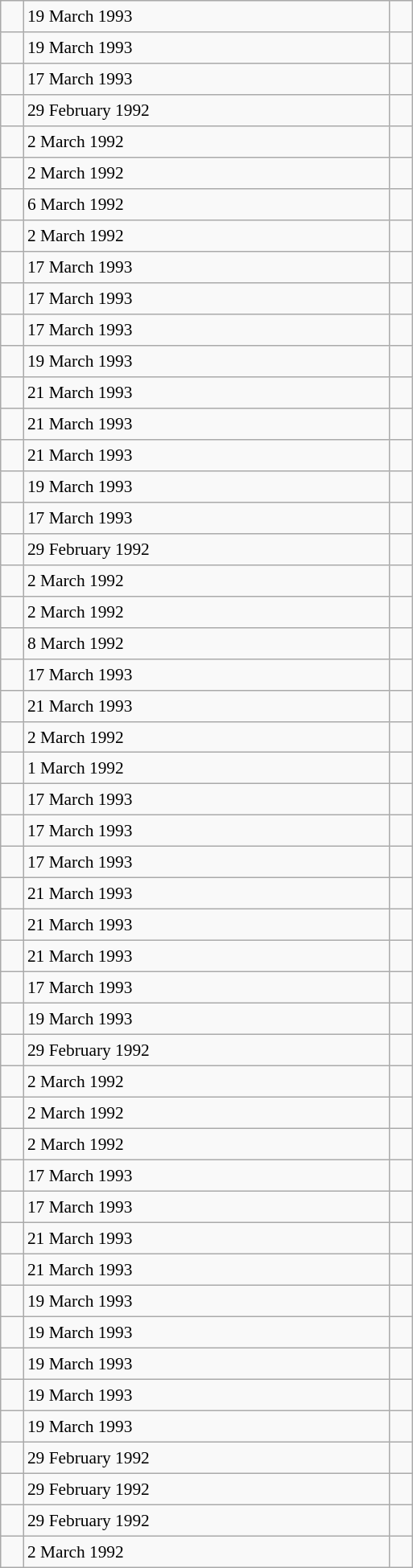<table class="wikitable" style="font-size: 89%; float: left; width: 24em; margin-right: 1em;height: 1300px;">
<tr>
<td></td>
<td>19 March 1993</td>
<td></td>
</tr>
<tr>
<td></td>
<td>19 March 1993</td>
<td></td>
</tr>
<tr>
<td></td>
<td>17 March 1993</td>
<td></td>
</tr>
<tr>
<td></td>
<td>29 February 1992</td>
<td></td>
</tr>
<tr>
<td></td>
<td>2 March 1992</td>
<td></td>
</tr>
<tr>
<td></td>
<td>2 March 1992</td>
<td></td>
</tr>
<tr>
<td></td>
<td>6 March 1992</td>
<td></td>
</tr>
<tr>
<td></td>
<td>2 March 1992</td>
<td></td>
</tr>
<tr>
<td></td>
<td>17 March 1993</td>
<td></td>
</tr>
<tr>
<td></td>
<td>17 March 1993</td>
<td></td>
</tr>
<tr>
<td></td>
<td>17 March 1993</td>
<td></td>
</tr>
<tr>
<td></td>
<td>19 March 1993</td>
<td></td>
</tr>
<tr>
<td></td>
<td>21 March 1993</td>
<td></td>
</tr>
<tr>
<td></td>
<td>21 March 1993</td>
<td></td>
</tr>
<tr>
<td></td>
<td>21 March 1993</td>
<td></td>
</tr>
<tr>
<td></td>
<td>19 March 1993</td>
<td></td>
</tr>
<tr>
<td></td>
<td>17 March 1993</td>
<td></td>
</tr>
<tr>
<td></td>
<td>29 February 1992</td>
<td></td>
</tr>
<tr>
<td></td>
<td>2 March 1992</td>
<td></td>
</tr>
<tr>
<td></td>
<td>2 March 1992</td>
<td></td>
</tr>
<tr>
<td></td>
<td>8 March 1992</td>
<td></td>
</tr>
<tr>
<td></td>
<td>17 March 1993</td>
<td></td>
</tr>
<tr>
<td></td>
<td>21 March 1993</td>
<td></td>
</tr>
<tr>
<td></td>
<td>2 March 1992</td>
<td></td>
</tr>
<tr>
<td></td>
<td>1 March 1992</td>
<td></td>
</tr>
<tr>
<td></td>
<td>17 March 1993</td>
<td></td>
</tr>
<tr>
<td></td>
<td>17 March 1993</td>
<td></td>
</tr>
<tr>
<td></td>
<td>17 March 1993</td>
<td></td>
</tr>
<tr>
<td></td>
<td>21 March 1993</td>
<td></td>
</tr>
<tr>
<td></td>
<td>21 March 1993</td>
<td></td>
</tr>
<tr>
<td></td>
<td>21 March 1993</td>
<td></td>
</tr>
<tr>
<td></td>
<td>17 March 1993</td>
<td></td>
</tr>
<tr>
<td></td>
<td>19 March 1993</td>
<td></td>
</tr>
<tr>
<td></td>
<td>29 February 1992</td>
<td></td>
</tr>
<tr>
<td></td>
<td>2 March 1992</td>
<td></td>
</tr>
<tr>
<td></td>
<td>2 March 1992</td>
<td></td>
</tr>
<tr>
<td></td>
<td>2 March 1992</td>
<td></td>
</tr>
<tr>
<td></td>
<td>17 March 1993</td>
<td></td>
</tr>
<tr>
<td></td>
<td>17 March 1993</td>
<td></td>
</tr>
<tr>
<td></td>
<td>21 March 1993</td>
<td></td>
</tr>
<tr>
<td></td>
<td>21 March 1993</td>
<td></td>
</tr>
<tr>
<td></td>
<td>19 March 1993</td>
<td></td>
</tr>
<tr>
<td></td>
<td>19 March 1993</td>
<td></td>
</tr>
<tr>
<td></td>
<td>19 March 1993</td>
<td></td>
</tr>
<tr>
<td></td>
<td>19 March 1993</td>
<td></td>
</tr>
<tr>
<td></td>
<td>19 March 1993</td>
<td></td>
</tr>
<tr>
<td></td>
<td>29 February 1992</td>
<td></td>
</tr>
<tr>
<td></td>
<td>29 February 1992</td>
<td></td>
</tr>
<tr>
<td></td>
<td>29 February 1992</td>
<td></td>
</tr>
<tr>
<td></td>
<td>2 March 1992</td>
<td></td>
</tr>
</table>
